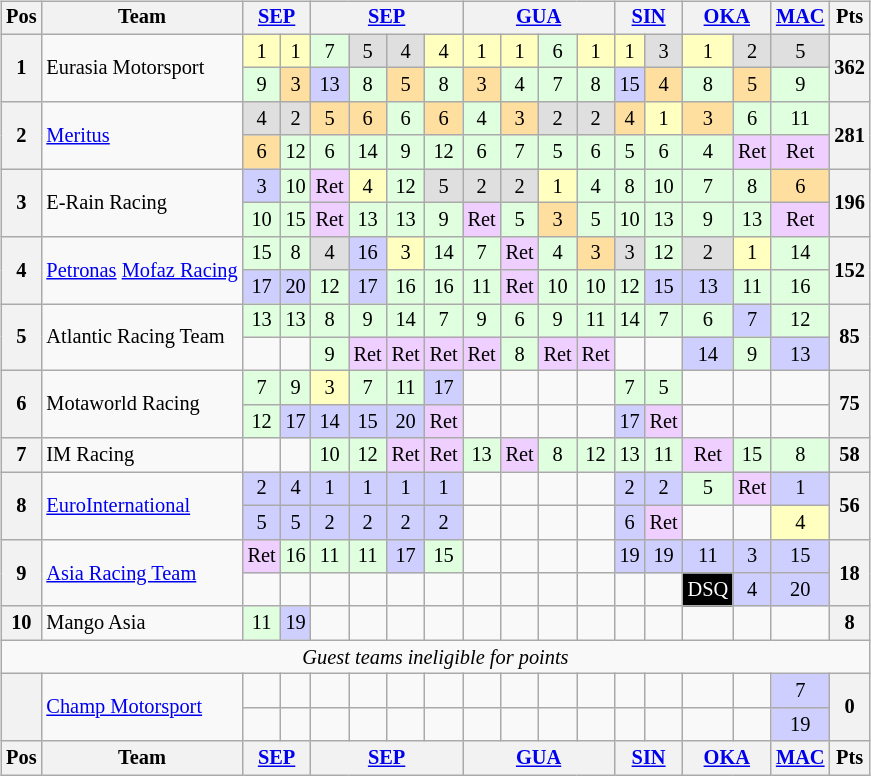<table>
<tr>
<td><br><table class="wikitable" style="font-size: 85%; text-align:center">
<tr valign="top">
<th valign="middle">Pos</th>
<th valign="middle">Team</th>
<th colspan=2><a href='#'>SEP</a><br></th>
<th colspan=4><a href='#'>SEP</a><br></th>
<th colspan=4><a href='#'>GUA</a><br></th>
<th colspan=2><a href='#'>SIN</a><br></th>
<th colspan=2><a href='#'>OKA</a><br></th>
<th><a href='#'>MAC</a><br></th>
<th valign="middle">Pts</th>
</tr>
<tr>
<th rowspan=2>1</th>
<td align=left rowspan=2> Eurasia Motorsport</td>
<td style="background:#FFFFBF;">1</td>
<td style="background:#FFFFBF;">1</td>
<td style="background:#DFFFDF;">7</td>
<td style="background:#DFDFDF;">5</td>
<td style="background:#DFDFDF;">4</td>
<td style="background:#FFFFBF;">4</td>
<td style="background:#FFFFBF;">1</td>
<td style="background:#FFFFBF;">1</td>
<td style="background:#DFFFDF;">6</td>
<td style="background:#FFFFBF;">1</td>
<td style="background:#FFFFBF;">1</td>
<td style="background:#DFDFDF;">3</td>
<td style="background:#FFFFBF;">1</td>
<td style="background:#DFDFDF;">2</td>
<td style="background:#DFDFDF;">5</td>
<th rowspan=2>362</th>
</tr>
<tr>
<td style="background:#DFFFDF;">9</td>
<td style="background:#FFDF9F;">3</td>
<td style="background:#CFCFFF;">13</td>
<td style="background:#DFFFDF;">8</td>
<td style="background:#FFDF9F;">5</td>
<td style="background:#DFFFDF;">8</td>
<td style="background:#FFDF9F;">3</td>
<td style="background:#DFFFDF;">4</td>
<td style="background:#DFFFDF;">7</td>
<td style="background:#DFFFDF;">8</td>
<td style="background:#CFCFFF;">15</td>
<td style="background:#FFDF9F;">4</td>
<td style="background:#DFFFDF;">8</td>
<td style="background:#FFDF9F;">5</td>
<td style="background:#DFFFDF;">9</td>
</tr>
<tr>
<th rowspan=2>2</th>
<td align=left rowspan=2> <a href='#'>Meritus</a></td>
<td style="background:#DFDFDF;">4</td>
<td style="background:#DFDFDF;">2</td>
<td style="background:#FFDF9F;">5</td>
<td style="background:#FFDF9F;">6</td>
<td style="background:#DFFFDF;">6</td>
<td style="background:#FFDF9F;">6</td>
<td style="background:#DFFFDF;">4</td>
<td style="background:#FFDF9F;">3</td>
<td style="background:#DFDFDF;">2</td>
<td style="background:#DFDFDF;">2</td>
<td style="background:#FFDF9F;">4</td>
<td style="background:#FFFFBF;">1</td>
<td style="background:#FFDF9F;">3</td>
<td style="background:#DFFFDF;">6</td>
<td style="background:#DFFFDF;">11</td>
<th rowspan=2>281</th>
</tr>
<tr>
<td style="background:#FFDF9F;">6</td>
<td style="background:#DFFFDF;">12</td>
<td style="background:#DFFFDF;">6</td>
<td style="background:#DFFFDF;">14</td>
<td style="background:#DFFFDF;">9</td>
<td style="background:#DFFFDF;">12</td>
<td style="background:#DFFFDF;">6</td>
<td style="background:#DFFFDF;">7</td>
<td style="background:#DFFFDF;">5</td>
<td style="background:#DFFFDF;">6</td>
<td style="background:#DFFFDF;">5</td>
<td style="background:#DFFFDF;">6</td>
<td style="background:#DFFFDF;">4</td>
<td style="background:#EFCFFF;">Ret</td>
<td style="background:#EFCFFF;">Ret</td>
</tr>
<tr>
<th rowspan=2>3</th>
<td align=left rowspan=2> E-Rain Racing</td>
<td style="background:#CFCFFF;">3</td>
<td style="background:#DFFFDF;">10</td>
<td style="background:#EFCFFF;">Ret</td>
<td style="background:#FFFFBF;">4</td>
<td style="background:#DFFFDF;">12</td>
<td style="background:#DFDFDF;">5</td>
<td style="background:#DFDFDF;">2</td>
<td style="background:#DFDFDF;">2</td>
<td style="background:#FFFFBF;">1</td>
<td style="background:#DFFFDF;">4</td>
<td style="background:#DFFFDF;">8</td>
<td style="background:#DFFFDF;">10</td>
<td style="background:#DFFFDF;">7</td>
<td style="background:#DFFFDF;">8</td>
<td style="background:#FFDF9F;">6</td>
<th rowspan=2>196</th>
</tr>
<tr>
<td style="background:#DFFFDF;">10</td>
<td style="background:#DFFFDF;">15</td>
<td style="background:#EFCFFF;">Ret</td>
<td style="background:#DFFFDF;">13</td>
<td style="background:#DFFFDF;">13</td>
<td style="background:#DFFFDF;">9</td>
<td style="background:#EFCFFF;">Ret</td>
<td style="background:#DFFFDF;">5</td>
<td style="background:#FFDF9F;">3</td>
<td style="background:#DFFFDF;">5</td>
<td style="background:#DFFFDF;">10</td>
<td style="background:#DFFFDF;">13</td>
<td style="background:#DFFFDF;">9</td>
<td style="background:#DFFFDF;">13</td>
<td style="background:#EFCFFF;">Ret</td>
</tr>
<tr>
<th rowspan=2>4</th>
<td align=left rowspan=2 nowrap> <a href='#'>Petronas</a> <a href='#'>Mofaz Racing</a></td>
<td style="background:#DFFFDF;">15</td>
<td style="background:#DFFFDF;">8</td>
<td style="background:#DFDFDF;">4</td>
<td style="background:#CFCFFF;">16</td>
<td style="background:#FFFFBF;">3</td>
<td style="background:#DFFFDF;">14</td>
<td style="background:#DFFFDF;">7</td>
<td style="background:#EFCFFF;">Ret</td>
<td style="background:#DFFFDF;">4</td>
<td style="background:#FFDF9F;">3</td>
<td style="background:#DFDFDF;">3</td>
<td style="background:#DFFFDF;">12</td>
<td style="background:#DFDFDF;">2</td>
<td style="background:#FFFFBF;">1</td>
<td style="background:#DFFFDF;">14</td>
<th rowspan=2>152</th>
</tr>
<tr>
<td style="background:#CFCFFF;">17</td>
<td style="background:#CFCFFF;">20</td>
<td style="background:#DFFFDF;">12</td>
<td style="background:#CFCFFF;">17</td>
<td style="background:#DFFFDF;">16</td>
<td style="background:#DFFFDF;">16</td>
<td style="background:#DFFFDF;">11</td>
<td style="background:#EFCFFF;">Ret</td>
<td style="background:#DFFFDF;">10</td>
<td style="background:#DFFFDF;">10</td>
<td style="background:#DFFFDF;">12</td>
<td style="background:#CFCFFF;">15</td>
<td style="background:#CFCFFF;">13</td>
<td style="background:#DFFFDF;">11</td>
<td style="background:#DFFFDF;">16</td>
</tr>
<tr>
<th rowspan=2>5</th>
<td align=left rowspan=2> Atlantic Racing Team</td>
<td style="background:#DFFFDF;">13</td>
<td style="background:#DFFFDF;">13</td>
<td style="background:#DFFFDF;">8</td>
<td style="background:#DFFFDF;">9</td>
<td style="background:#DFFFDF;">14</td>
<td style="background:#DFFFDF;">7</td>
<td style="background:#DFFFDF;">9</td>
<td style="background:#DFFFDF;">6</td>
<td style="background:#DFFFDF;">9</td>
<td style="background:#DFFFDF;">11</td>
<td style="background:#DFFFDF;">14</td>
<td style="background:#DFFFDF;">7</td>
<td style="background:#DFFFDF;">6</td>
<td style="background:#CFCFFF;">7</td>
<td style="background:#DFFFDF;">12</td>
<th rowspan=2>85</th>
</tr>
<tr>
<td></td>
<td></td>
<td style="background:#DFFFDF;">9</td>
<td style="background:#EFCFFF;">Ret</td>
<td style="background:#EFCFFF;">Ret</td>
<td style="background:#EFCFFF;">Ret</td>
<td style="background:#EFCFFF;">Ret</td>
<td style="background:#DFFFDF;">8</td>
<td style="background:#EFCFFF;">Ret</td>
<td style="background:#EFCFFF;">Ret</td>
<td></td>
<td></td>
<td style="background:#CFCFFF;">14</td>
<td style="background:#DFFFDF;">9</td>
<td style="background:#CFCFFF;">13</td>
</tr>
<tr>
<th rowspan=2>6</th>
<td align=left rowspan=2> Motaworld Racing</td>
<td style="background:#DFFFDF;">7</td>
<td style="background:#DFFFDF;">9</td>
<td style="background:#FFFFBF;">3</td>
<td style="background:#DFFFDF;">7</td>
<td style="background:#DFFFDF;">11</td>
<td style="background:#CFCFFF;">17</td>
<td></td>
<td></td>
<td></td>
<td></td>
<td style="background:#DFFFDF;">7</td>
<td style="background:#DFFFDF;">5</td>
<td></td>
<td></td>
<td></td>
<th rowspan=2>75</th>
</tr>
<tr>
<td style="background:#DFFFDF;">12</td>
<td style="background:#CFCFFF;">17</td>
<td style="background:#CFCFFF;">14</td>
<td style="background:#CFCFFF;">15</td>
<td style="background:#CFCFFF;">20</td>
<td style="background:#EFCFFF;">Ret</td>
<td></td>
<td></td>
<td></td>
<td></td>
<td style="background:#CFCFFF;">17</td>
<td style="background:#EFCFFF;">Ret</td>
<td></td>
<td></td>
<td></td>
</tr>
<tr>
<th>7</th>
<td align=left> IM Racing</td>
<td></td>
<td></td>
<td style="background:#DFFFDF;">10</td>
<td style="background:#DFFFDF;">12</td>
<td style="background:#EFCFFF;">Ret</td>
<td style="background:#EFCFFF;">Ret</td>
<td style="background:#DFFFDF;">13</td>
<td style="background:#EFCFFF;">Ret</td>
<td style="background:#DFFFDF;">8</td>
<td style="background:#DFFFDF;">12</td>
<td style="background:#DFFFDF;">13</td>
<td style="background:#DFFFDF;">11</td>
<td style="background:#EFCFFF;">Ret</td>
<td style="background:#DFFFDF;">15</td>
<td style="background:#DFFFDF;">8</td>
<th>58</th>
</tr>
<tr>
<th rowspan=2>8</th>
<td align=left rowspan=2> <a href='#'>EuroInternational</a></td>
<td style="background:#CFCFFF;">2</td>
<td style="background:#CFCFFF;">4</td>
<td style="background:#CFCFFF;">1</td>
<td style="background:#CFCFFF;">1</td>
<td style="background:#CFCFFF;">1</td>
<td style="background:#CFCFFF;">1</td>
<td></td>
<td></td>
<td></td>
<td></td>
<td style="background:#CFCFFF;">2</td>
<td style="background:#CFCFFF;">2</td>
<td style="background:#DFFFDF;">5</td>
<td style="background:#EFCFFF;">Ret</td>
<td style="background:#CFCFFF;">1</td>
<th rowspan=2>56</th>
</tr>
<tr>
<td style="background:#CFCFFF;">5</td>
<td style="background:#CFCFFF;">5</td>
<td style="background:#CFCFFF;">2</td>
<td style="background:#CFCFFF;">2</td>
<td style="background:#CFCFFF;">2</td>
<td style="background:#CFCFFF;">2</td>
<td></td>
<td></td>
<td></td>
<td></td>
<td style="background:#CFCFFF;">6</td>
<td style="background:#EFCFFF;">Ret</td>
<td></td>
<td></td>
<td style="background:#FFFFBF;">4</td>
</tr>
<tr>
<th rowspan=2>9</th>
<td align=left rowspan=2> <a href='#'>Asia Racing Team</a></td>
<td style="background:#EFCFFF;">Ret</td>
<td style="background:#DFFFDF;">16</td>
<td style="background:#DFFFDF;">11</td>
<td style="background:#DFFFDF;">11</td>
<td style="background:#CFCFFF;">17</td>
<td style="background:#DFFFDF;">15</td>
<td></td>
<td></td>
<td></td>
<td></td>
<td style="background:#CFCFFF;">19</td>
<td style="background:#CFCFFF;">19</td>
<td style="background:#CFCFFF;">11</td>
<td style="background:#CFCFFF;">3</td>
<td style="background:#CFCFFF;">15</td>
<th rowspan=2>18</th>
</tr>
<tr>
<td></td>
<td></td>
<td></td>
<td></td>
<td></td>
<td></td>
<td></td>
<td></td>
<td></td>
<td></td>
<td></td>
<td></td>
<td style="background:#000000; color:white">DSQ</td>
<td style="background:#CFCFFF;">4</td>
<td style="background:#CFCFFF;">20</td>
</tr>
<tr>
<th>10</th>
<td align=left> Mango Asia</td>
<td style="background:#DFFFDF;">11</td>
<td style="background:#CFCFFF;">19</td>
<td></td>
<td></td>
<td></td>
<td></td>
<td></td>
<td></td>
<td></td>
<td></td>
<td></td>
<td></td>
<td></td>
<td></td>
<td></td>
<th>8</th>
</tr>
<tr>
<td colspan=18 align=center><em>Guest teams ineligible for points</em></td>
</tr>
<tr>
<th rowspan=2></th>
<td align=left rowspan=2> <a href='#'>Champ Motorsport</a></td>
<td></td>
<td></td>
<td></td>
<td></td>
<td></td>
<td></td>
<td></td>
<td></td>
<td></td>
<td></td>
<td></td>
<td></td>
<td></td>
<td></td>
<td style="background:#CFCFFF;">7</td>
<th rowspan=2>0</th>
</tr>
<tr>
<td></td>
<td></td>
<td></td>
<td></td>
<td></td>
<td></td>
<td></td>
<td></td>
<td></td>
<td></td>
<td></td>
<td></td>
<td></td>
<td></td>
<td style="background:#CFCFFF;">19</td>
</tr>
<tr valign="top">
<th valign="middle">Pos</th>
<th valign="middle">Team</th>
<th colspan=2><a href='#'>SEP</a><br></th>
<th colspan=4><a href='#'>SEP</a><br></th>
<th colspan=4><a href='#'>GUA</a><br></th>
<th colspan=2><a href='#'>SIN</a><br></th>
<th colspan=2><a href='#'>OKA</a><br></th>
<th><a href='#'>MAC</a><br></th>
<th valign="middle">Pts</th>
</tr>
</table>
</td>
<td valign="top"><br></td>
</tr>
</table>
